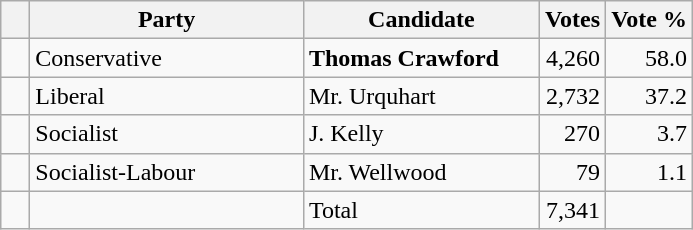<table class="wikitable">
<tr>
<th></th>
<th scope="col" width="175">Party</th>
<th scope="col" width="150">Candidate</th>
<th>Votes</th>
<th>Vote %</th>
</tr>
<tr>
<td>   </td>
<td>Conservative</td>
<td><strong>Thomas Crawford</strong></td>
<td align=right>4,260</td>
<td align=right>58.0</td>
</tr>
<tr>
<td>   </td>
<td>Liberal</td>
<td>Mr. Urquhart</td>
<td align=right>2,732</td>
<td align=right>37.2</td>
</tr>
<tr>
<td>   </td>
<td>Socialist</td>
<td>J. Kelly</td>
<td align=right>270</td>
<td align=right>3.7</td>
</tr>
<tr>
<td>   </td>
<td>Socialist-Labour</td>
<td>Mr. Wellwood</td>
<td align=right>79</td>
<td align=right>1.1</td>
</tr>
<tr>
<td></td>
<td></td>
<td>Total</td>
<td align=right>7,341</td>
<td></td>
</tr>
</table>
